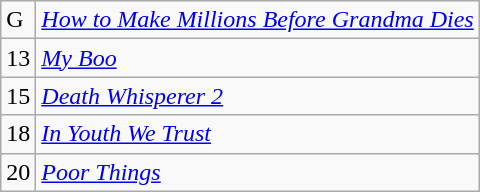<table class="wikitable sortable" style="margin:auto; margin:auto;">
<tr>
<td>G</td>
<td><em><a href='#'>How to Make Millions Before Grandma Dies</a></em></td>
</tr>
<tr>
<td>13</td>
<td><em><a href='#'>My Boo</a></em></td>
</tr>
<tr>
<td>15</td>
<td><em><a href='#'>Death Whisperer 2</a></em></td>
</tr>
<tr>
<td>18</td>
<td><em><a href='#'>In Youth We Trust</a></em></td>
</tr>
<tr>
<td>20</td>
<td><em><a href='#'>Poor Things</a></em></td>
</tr>
</table>
